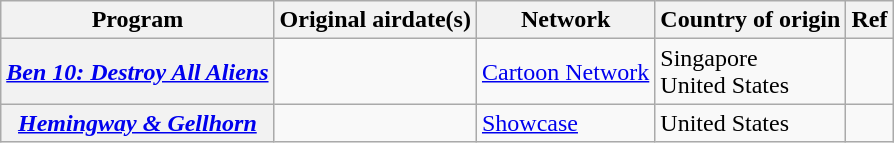<table class="wikitable plainrowheaders sortable" style="text-align:left">
<tr>
<th>Program</th>
<th>Original airdate(s)</th>
<th>Network</th>
<th>Country of origin</th>
<th class="unsortable">Ref</th>
</tr>
<tr>
<th scope="row"><em><a href='#'>Ben 10: Destroy All Aliens</a></em></th>
<td align=center></td>
<td><a href='#'>Cartoon Network</a></td>
<td>Singapore<br>United States</td>
<td align=center></td>
</tr>
<tr>
<th scope="row"><em><a href='#'>Hemingway & Gellhorn</a></em></th>
<td align=center></td>
<td><a href='#'>Showcase</a></td>
<td>United States</td>
<td align=center></td>
</tr>
</table>
